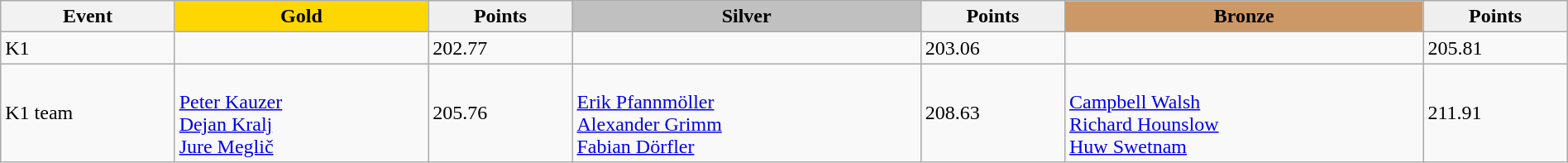<table class="wikitable" width=100%>
<tr>
<th>Event</th>
<td align=center bgcolor="gold"><strong>Gold</strong></td>
<td align=center bgcolor="EFEFEF"><strong>Points</strong></td>
<td align=center bgcolor="silver"><strong>Silver</strong></td>
<td align=center bgcolor="EFEFEF"><strong>Points</strong></td>
<td align=center bgcolor="CC9966"><strong>Bronze</strong></td>
<td align=center bgcolor="EFEFEF"><strong>Points</strong></td>
</tr>
<tr>
<td>K1</td>
<td></td>
<td>202.77</td>
<td></td>
<td>203.06</td>
<td></td>
<td>205.81</td>
</tr>
<tr>
<td>K1 team</td>
<td><br><a href='#'>Peter Kauzer</a><br><a href='#'>Dejan Kralj</a><br><a href='#'>Jure Meglič</a></td>
<td>205.76</td>
<td><br><a href='#'>Erik Pfannmöller</a><br><a href='#'>Alexander Grimm</a><br><a href='#'>Fabian Dörfler</a></td>
<td>208.63</td>
<td><br><a href='#'>Campbell Walsh</a><br><a href='#'>Richard Hounslow</a><br><a href='#'>Huw Swetnam</a></td>
<td>211.91</td>
</tr>
</table>
